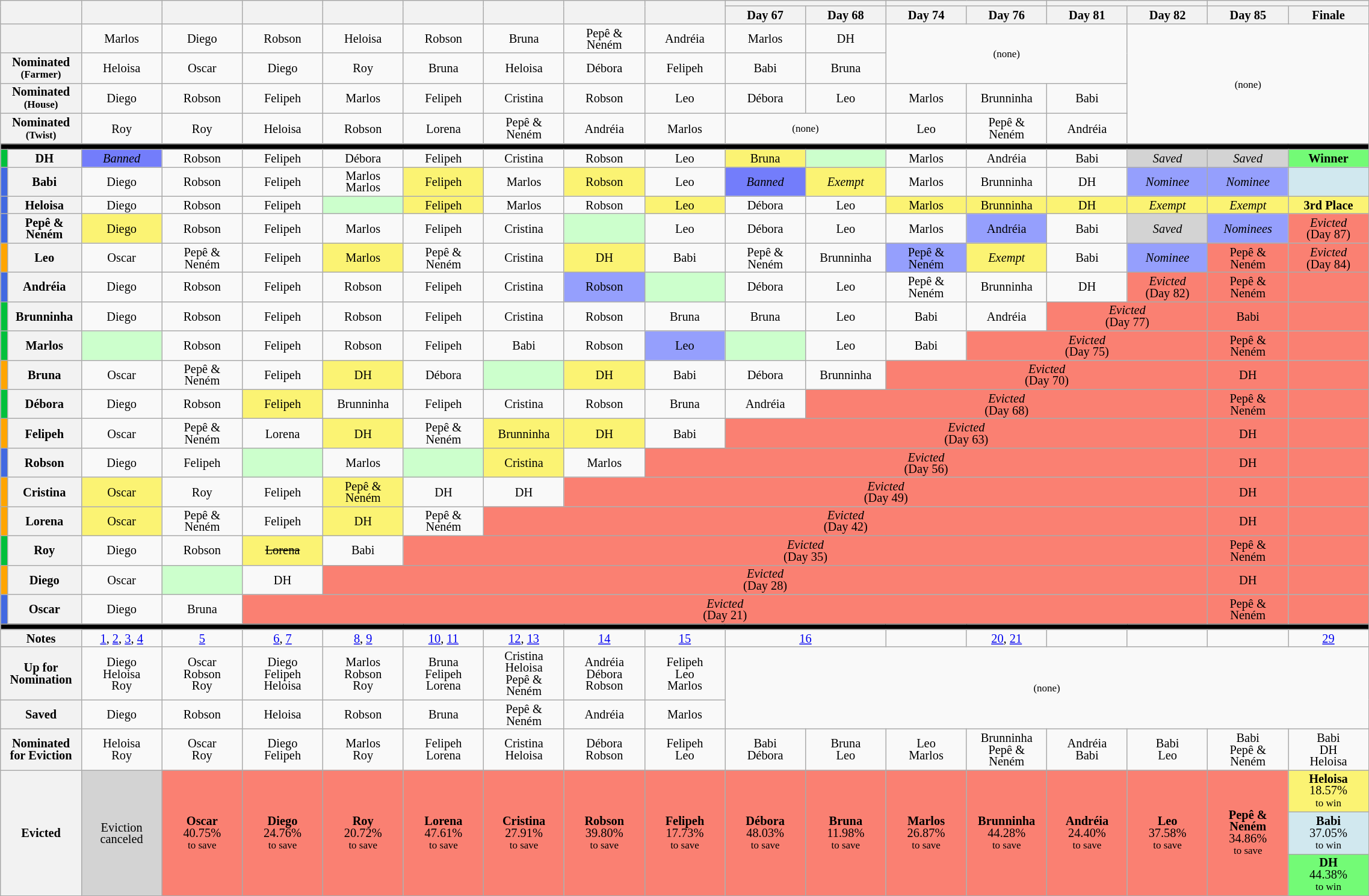<table class="wikitable" style="text-align:center; font-size:85%; width:120%; line-height:13px;">
<tr>
<th rowspan=2 width="05%" colspan=2></th>
<th rowspan=2 width="05%"></th>
<th rowspan=2 width="05%"></th>
<th rowspan=2 width="05%"></th>
<th rowspan=2 width="05%"></th>
<th rowspan=2 width="05%"></th>
<th rowspan=2 width="05%"></th>
<th rowspan=2 width="05%"></th>
<th rowspan=2 width="05%"></th>
<th colspan=2 width="10%"></th>
<th colspan=2 width="10%"></th>
<th colspan=2 width="10%"></th>
<th colspan=2 width="10%"></th>
</tr>
<tr>
<th width="05%">Day 67</th>
<th width="05%">Day 68</th>
<th width="05%">Day 74</th>
<th width="05%">Day 76</th>
<th width="05%">Day 81</th>
<th width="05%">Day 82</th>
<th width="05%">Day 85</th>
<th width="05%">Finale</th>
</tr>
<tr>
<th colspan=2></th>
<td>Marlos</td>
<td>Diego</td>
<td>Robson</td>
<td>Heloisa</td>
<td>Robson</td>
<td>Bruna</td>
<td>Pepê &<br>Neném</td>
<td>Andréia</td>
<td>Marlos</td>
<td>DH</td>
<td rowspan=2 colspan=3><small>(none)</small></td>
<td rowspan=4 colspan=3><small>(none)</small></td>
</tr>
<tr>
<th colspan=2>Nominated<br><small>(Farmer)</small></th>
<td>Heloisa</td>
<td>Oscar</td>
<td>Diego</td>
<td>Roy</td>
<td>Bruna</td>
<td>Heloisa</td>
<td>Débora</td>
<td>Felipeh</td>
<td>Babi</td>
<td>Bruna</td>
</tr>
<tr>
<th colspan=2>Nominated<br><small>(House)</small></th>
<td>Diego</td>
<td>Robson</td>
<td>Felipeh</td>
<td>Marlos</td>
<td>Felipeh</td>
<td>Cristina</td>
<td>Robson</td>
<td>Leo</td>
<td>Débora</td>
<td>Leo</td>
<td>Marlos</td>
<td>Brunninha</td>
<td>Babi</td>
</tr>
<tr>
<th colspan=2>Nominated<br><small>(Twist)</small></th>
<td>Roy</td>
<td>Roy</td>
<td>Heloisa</td>
<td>Robson</td>
<td>Lorena</td>
<td>Pepê &<br>Neném</td>
<td>Andréia</td>
<td>Marlos</td>
<td colspan=2><small>(none)</small></td>
<td>Leo</td>
<td>Pepê &<br>Neném</td>
<td>Andréia</td>
</tr>
<tr>
<td bgcolor="000000" colspan=19></td>
</tr>
<tr>
<td bgcolor="03C03C"></td>
<th>DH</th>
<td bgcolor="737DFB"><em>Banned</em></td>
<td>Robson</td>
<td>Felipeh</td>
<td>Débora</td>
<td>Felipeh</td>
<td>Cristina</td>
<td>Robson</td>
<td>Leo</td>
<td bgcolor="FBF373">Bruna</td>
<td bgcolor="CCFFCC"></td>
<td>Marlos</td>
<td>Andréia</td>
<td>Babi</td>
<td bgcolor=lightgray><em>Saved</em></td>
<td bgcolor=lightgray><em>Saved</em></td>
<td bgcolor="73FB76"><strong>Winner</strong><br></td>
</tr>
<tr>
<td bgcolor="4169E1"></td>
<th>Babi</th>
<td>Diego</td>
<td>Robson</td>
<td>Felipeh</td>
<td>Marlos<br>Marlos</td>
<td bgcolor="FBF373">Felipeh</td>
<td>Marlos</td>
<td bgcolor="FBF373">Robson</td>
<td>Leo</td>
<td bgcolor="737DFB"><em>Banned</em></td>
<td bgcolor="FBF373"><em>Exempt</em></td>
<td>Marlos</td>
<td>Brunninha</td>
<td>DH</td>
<td bgcolor=#959ffd><em>Nominee</em></td>
<td bgcolor=#959ffd><em>Nominee</em></td>
<td bgcolor="D1E8EF"><strong></strong><br></td>
</tr>
<tr>
<td bgcolor="4169E1"></td>
<th>Heloisa</th>
<td>Diego</td>
<td>Robson</td>
<td>Felipeh</td>
<td bgcolor="CCFFCC"></td>
<td bgcolor="FBF373">Felipeh</td>
<td>Marlos</td>
<td>Robson</td>
<td bgcolor="FBF373">Leo</td>
<td>Débora</td>
<td>Leo</td>
<td bgcolor=FBF373>Marlos</td>
<td bgcolor=FBF373>Brunninha</td>
<td bgcolor=FBF373>DH</td>
<td bgcolor=FBF373><em>Exempt</em></td>
<td bgcolor=FBF373><em>Exempt</em></td>
<td bgcolor=FBF373><strong>3rd Place</strong><br></td>
</tr>
<tr>
<td bgcolor="4169E1"></td>
<th>Pepê &<br>Neném</th>
<td bgcolor="FBF373">Diego</td>
<td>Robson</td>
<td>Felipeh</td>
<td>Marlos</td>
<td>Felipeh</td>
<td>Cristina</td>
<td bgcolor="CCFFCC"></td>
<td>Leo</td>
<td>Débora</td>
<td>Leo</td>
<td>Marlos</td>
<td bgcolor="959FFD">Andréia</td>
<td>Babi</td>
<td bgcolor=lightgray><em>Saved</em></td>
<td bgcolor=#959ffd><em>Nominees</em></td>
<td bgcolor="FA8072" colspan=1><em>Evicted</em><br>(Day 87)</td>
</tr>
<tr>
<td bgcolor="FFA500"></td>
<th>Leo</th>
<td>Oscar</td>
<td>Pepê &<br>Neném</td>
<td>Felipeh</td>
<td bgcolor="FBF373">Marlos</td>
<td>Pepê &<br>Neném</td>
<td>Cristina</td>
<td bgcolor="FBF373">DH</td>
<td>Babi</td>
<td>Pepê &<br>Neném</td>
<td>Brunninha</td>
<td bgcolor="959FFD">Pepê &<br>Neném</td>
<td bgcolor="FBF373"><em>Exempt</em></td>
<td>Babi</td>
<td bgcolor=#959ffd><em>Nominee</em></td>
<td bgcolor="FA8072">Pepê &<br>Neném</td>
<td bgcolor="FA8072" colspan=1><em>Evicted</em><br>(Day 84)</td>
</tr>
<tr>
<td bgcolor="4169E1"></td>
<th>Andréia</th>
<td>Diego</td>
<td>Robson</td>
<td>Felipeh</td>
<td>Robson</td>
<td>Felipeh</td>
<td>Cristina</td>
<td bgcolor=#959ffd>Robson</td>
<td bgcolor="CCFFCC"></td>
<td>Débora</td>
<td>Leo</td>
<td>Pepê &<br>Neném</td>
<td>Brunninha</td>
<td>DH</td>
<td bgcolor="FA8072" colspan=1><em>Evicted</em><br>(Day 82)</td>
<td bgcolor="FA8072">Pepê &<br>Neném</td>
<td bgcolor="FA8072"></td>
</tr>
<tr>
<td bgcolor="03C03C"></td>
<th>Brunninha</th>
<td>Diego</td>
<td>Robson</td>
<td>Felipeh</td>
<td>Robson</td>
<td>Felipeh</td>
<td>Cristina</td>
<td>Robson</td>
<td>Bruna</td>
<td>Bruna</td>
<td>Leo</td>
<td>Babi</td>
<td>Andréia</td>
<td bgcolor="FA8072" colspan=2><em>Evicted</em><br>(Day 77)</td>
<td bgcolor="FA8072">Babi</td>
<td bgcolor="FA8072"></td>
</tr>
<tr>
<td bgcolor="03C03C"></td>
<th>Marlos</th>
<td bgcolor="CCFFCC"></td>
<td>Robson</td>
<td>Felipeh</td>
<td>Robson</td>
<td>Felipeh</td>
<td>Babi</td>
<td>Robson</td>
<td bgcolor=#959ffd>Leo</td>
<td bgcolor="CCFFCC"></td>
<td>Leo</td>
<td>Babi</td>
<td bgcolor="FA8072" colspan=3><em>Evicted</em><br>(Day 75)</td>
<td bgcolor="FA8072">Pepê &<br>Neném</td>
<td bgcolor="FA8072"></td>
</tr>
<tr>
<td bgcolor="FFA500"></td>
<th>Bruna</th>
<td>Oscar</td>
<td>Pepê &<br>Neném</td>
<td>Felipeh</td>
<td bgcolor="FBF373">DH</td>
<td>Débora</td>
<td bgcolor="CCFFCC"></td>
<td bgcolor="FBF373">DH</td>
<td>Babi</td>
<td>Débora</td>
<td>Brunninha</td>
<td bgcolor="FA8072" colspan=4><em>Evicted</em><br>(Day 70)</td>
<td bgcolor="FA8072">DH</td>
<td bgcolor="FA8072"></td>
</tr>
<tr>
<td bgcolor="03C03C"></td>
<th>Débora</th>
<td>Diego</td>
<td>Robson</td>
<td bgcolor="FBF373">Felipeh</td>
<td>Brunninha</td>
<td>Felipeh</td>
<td>Cristina</td>
<td>Robson</td>
<td>Bruna</td>
<td>Andréia</td>
<td bgcolor="FA8072" colspan=5><em>Evicted</em><br>(Day 68)</td>
<td bgcolor="FA8072">Pepê &<br>Neném</td>
<td bgcolor="FA8072"></td>
</tr>
<tr>
<td bgcolor="FFA500"></td>
<th>Felipeh</th>
<td>Oscar</td>
<td>Pepê &<br>Neném</td>
<td>Lorena</td>
<td bgcolor="FBF373">DH</td>
<td>Pepê &<br>Neném</td>
<td bgcolor="FBF373">Brunninha</td>
<td bgcolor="FBF373">DH</td>
<td>Babi</td>
<td bgcolor="FA8072" colspan=6><em>Evicted</em><br>(Day 63)</td>
<td bgcolor="FA8072">DH</td>
<td bgcolor="FA8072"></td>
</tr>
<tr>
<td bgcolor="4169E1"></td>
<th>Robson</th>
<td>Diego</td>
<td>Felipeh</td>
<td bgcolor="CCFFCC"></td>
<td>Marlos</td>
<td bgcolor="CCFFCC"></td>
<td bgcolor="FBF373">Cristina</td>
<td>Marlos</td>
<td bgcolor="FA8072" colspan=7><em>Evicted</em><br>(Day 56)</td>
<td bgcolor="FA8072">DH</td>
<td bgcolor="FA8072"></td>
</tr>
<tr>
<td bgcolor="FFA500"></td>
<th>Cristina</th>
<td bgcolor="FBF373">Oscar</td>
<td>Roy</td>
<td>Felipeh</td>
<td bgcolor="FBF373">Pepê &<br>Neném</td>
<td>DH</td>
<td>DH</td>
<td bgcolor="FA8072" colspan=8><em>Evicted</em><br>(Day 49)</td>
<td bgcolor="FA8072">DH</td>
<td bgcolor="FA8072"></td>
</tr>
<tr>
<td bgcolor="FFA500"></td>
<th>Lorena</th>
<td bgcolor="FBF373">Oscar</td>
<td>Pepê &<br>Neném</td>
<td>Felipeh</td>
<td bgcolor="FBF373">DH</td>
<td>Pepê &<br>Neném</td>
<td bgcolor="FA8072" colspan=9><em>Evicted</em><br>(Day 42)</td>
<td bgcolor="FA8072">DH</td>
<td bgcolor="FA8072"></td>
</tr>
<tr>
<td bgcolor="03C03C"></td>
<th>Roy</th>
<td>Diego</td>
<td>Robson</td>
<td bgcolor="FBF373"><s>Lorena</s></td>
<td>Babi</td>
<td bgcolor="FA8072" colspan=10><em>Evicted</em><br>(Day 35)</td>
<td bgcolor="FA8072">Pepê &<br>Neném</td>
<td bgcolor="FA8072"></td>
</tr>
<tr>
<td bgcolor="FFA500"></td>
<th>Diego</th>
<td>Oscar</td>
<td bgcolor="CCFFCC"></td>
<td>DH</td>
<td bgcolor="FA8072" colspan=11><em>Evicted</em><br>(Day 28)</td>
<td bgcolor="FA8072">DH</td>
<td bgcolor="FA8072"></td>
</tr>
<tr>
<td bgcolor="4169E1"></td>
<th>Oscar</th>
<td>Diego</td>
<td>Bruna</td>
<td bgcolor="FA8072" colspan=12><em>Evicted</em><br>(Day 21)</td>
<td bgcolor="FA8072">Pepê &<br>Neném</td>
<td bgcolor="FA8072"></td>
</tr>
<tr>
<td bgcolor="000000" colspan=19></td>
</tr>
<tr>
<th colspan=2>Notes</th>
<td><a href='#'>1</a>, <a href='#'>2</a>, <a href='#'>3</a>, <a href='#'>4</a></td>
<td><a href='#'>5</a></td>
<td><a href='#'>6</a>, <a href='#'>7</a></td>
<td><a href='#'>8</a>, <a href='#'>9</a></td>
<td><a href='#'>10</a>, <a href='#'>11</a></td>
<td><a href='#'>12</a>, <a href='#'>13</a></td>
<td><a href='#'>14</a></td>
<td><a href='#'>15</a></td>
<td colspan=2><a href='#'>16</a></td>
<td></td>
<td><a href='#'>20</a>, <a href='#'>21</a></td>
<td></td>
<td></td>
<td></td>
<td><a href='#'>29</a></td>
</tr>
<tr>
<th colspan=2>Up for<br>Nomination</th>
<td>Diego<br>Heloisa<br>Roy</td>
<td>Oscar<br>Robson<br>Roy</td>
<td>Diego<br>Felipeh<br>Heloisa</td>
<td>Marlos<br>Robson<br>Roy</td>
<td>Bruna<br>Felipeh<br>Lorena</td>
<td>Cristina<br>Heloisa<br>Pepê &<br>Neném</td>
<td>Andréia<br>Débora<br>Robson</td>
<td>Felipeh<br>Leo<br>Marlos</td>
<td colspan=8 rowspan=2><small>(none)</small></td>
</tr>
<tr>
<th colspan=2>Saved</th>
<td>Diego</td>
<td>Robson</td>
<td>Heloisa</td>
<td>Robson</td>
<td>Bruna</td>
<td>Pepê &<br>Neném</td>
<td>Andréia</td>
<td>Marlos</td>
</tr>
<tr>
<th colspan=2>Nominated<br>for Eviction</th>
<td>Heloisa<br>Roy</td>
<td>Oscar<br>Roy</td>
<td>Diego<br>Felipeh</td>
<td>Marlos<br>Roy</td>
<td>Felipeh<br>Lorena</td>
<td>Cristina<br>Heloisa</td>
<td>Débora<br>Robson</td>
<td>Felipeh<br>Leo</td>
<td>Babi<br>Débora</td>
<td>Bruna<br>Leo</td>
<td>Leo<br>Marlos</td>
<td>Brunninha<br>Pepê &<br>Neném</td>
<td>Andréia<br>Babi</td>
<td>Babi<br>Leo</td>
<td>Babi<br>Pepê &<br>Neném</td>
<td>Babi<br>DH<br>Heloisa</td>
</tr>
<tr>
<th colspan=2 rowspan=3>Evicted</th>
<td rowspan=3 bgcolor="D3D3D3">Eviction<br>canceled</td>
<td rowspan=3 bgcolor="FA8072"><strong>Oscar</strong><br>40.75%<br><small>to save</small></td>
<td rowspan=3 bgcolor="FA8072"><strong>Diego</strong><br>24.76%<br><small>to save</small></td>
<td rowspan=3 bgcolor="FA8072"><strong>Roy</strong><br>20.72%<br><small>to save</small></td>
<td rowspan=3 bgcolor="FA8072"><strong>Lorena</strong><br>47.61%<br><small>to save</small></td>
<td rowspan=3 bgcolor="FA8072"><strong>Cristina</strong><br>27.91%<br><small>to save</small></td>
<td rowspan=3 bgcolor="FA8072"><strong>Robson</strong><br>39.80%<br><small>to save</small></td>
<td rowspan=3 bgcolor="FA8072"><strong>Felipeh</strong><br>17.73%<br><small>to save</small></td>
<td rowspan=3 bgcolor="FA8072"><strong>Débora</strong><br>48.03%<br><small>to save</small></td>
<td rowspan=3 bgcolor="FA8072"><strong>Bruna</strong><br>11.98%<br><small>to save</small></td>
<td rowspan=3 bgcolor="FA8072"><strong>Marlos</strong><br>26.87%<br><small>to save</small></td>
<td rowspan=3 bgcolor="FA8072"><strong>Brunninha</strong><br>44.28%<br><small>to save</small></td>
<td rowspan=3 bgcolor="FA8072"><strong>Andréia</strong><br>24.40%<br><small>to save</small></td>
<td rowspan=3 bgcolor="FA8072"><strong>Leo</strong><br>37.58%<br><small>to save</small></td>
<td rowspan=3 bgcolor="FA8072"><strong>Pepê &<br>Neném</strong><br>34.86%<br><small>to save</small></td>
<td rowspan=1 bgcolor="FBF373"><strong>Heloisa</strong><br>18.57%<br><small>to win</small></td>
</tr>
<tr>
<td rowspan=1 bgcolor="D1E8EF"><strong>Babi</strong><br>37.05%<br><small>to win</small></td>
</tr>
<tr>
<td rowspan=1 bgcolor="73FB76"><strong>DH</strong><br>44.38%<br><small>to win</small></td>
</tr>
</table>
